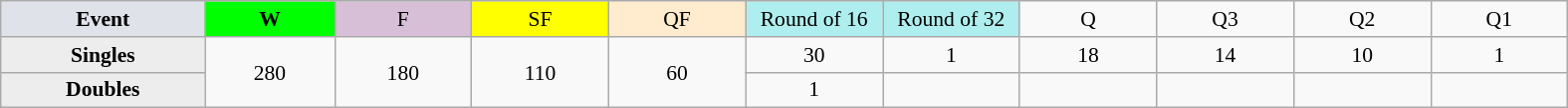<table class=wikitable style=font-size:90%;text-align:center>
<tr>
<td style="width:130px; background:#dfe2e9;"><strong>Event</strong></td>
<td style="width:80px; background:lime;"><strong>W</strong></td>
<td style="width:85px; background:thistle;">F</td>
<td style="width:85px; background:#ff0;">SF</td>
<td style="width:85px; background:#ffebcd;">QF</td>
<td style="width:85px; background:#afeeee;">Round of 16</td>
<td style="width:85px; background:#afeeee;">Round of 32</td>
<td width=85>Q</td>
<td width=85>Q3</td>
<td width=85>Q2</td>
<td width=85>Q1</td>
</tr>
<tr>
<th style="background:#ededed;">Singles</th>
<td rowspan=2>280</td>
<td rowspan=2>180</td>
<td rowspan=2>110</td>
<td rowspan=2>60</td>
<td>30</td>
<td>1</td>
<td>18</td>
<td>14</td>
<td>10</td>
<td>1</td>
</tr>
<tr>
<th style="background:#ededed;">Doubles</th>
<td>1</td>
<td></td>
<td></td>
<td></td>
<td></td>
<td></td>
</tr>
</table>
